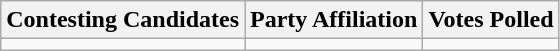<table class="wikitable sortable">
<tr>
<th>Contesting Candidates</th>
<th>Party Affiliation</th>
<th>Votes Polled</th>
</tr>
<tr>
<td></td>
<td></td>
<td></td>
</tr>
</table>
